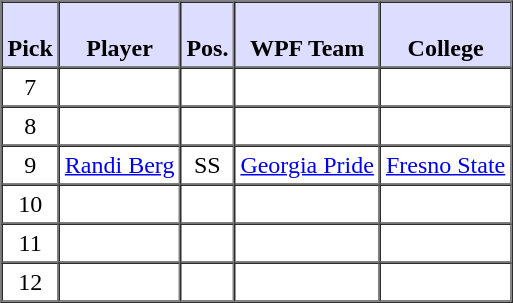<table style="text-align: center" border="1" cellpadding="3" cellspacing="0">
<tr>
<th style="background:#ddf;"><br>Pick</th>
<th style="background:#ddf;"><br>Player</th>
<th style="background:#ddf;"><br>Pos.</th>
<th style="background:#ddf;"><br>WPF Team</th>
<th style="background:#ddf;"><br>College</th>
</tr>
<tr>
<td>7</td>
<td></td>
<td></td>
<td></td>
<td></td>
</tr>
<tr>
<td>8</td>
<td></td>
<td></td>
<td></td>
<td></td>
</tr>
<tr>
<td>9</td>
<td><a href='#'>Randi Berg</a></td>
<td>SS</td>
<td><a href='#'>Georgia Pride</a></td>
<td><a href='#'>Fresno State</a></td>
</tr>
<tr>
<td>10</td>
<td></td>
<td></td>
<td></td>
<td></td>
</tr>
<tr>
<td>11</td>
<td></td>
<td></td>
<td></td>
<td></td>
</tr>
<tr>
<td>12</td>
<td></td>
<td></td>
<td></td>
<td></td>
</tr>
</table>
